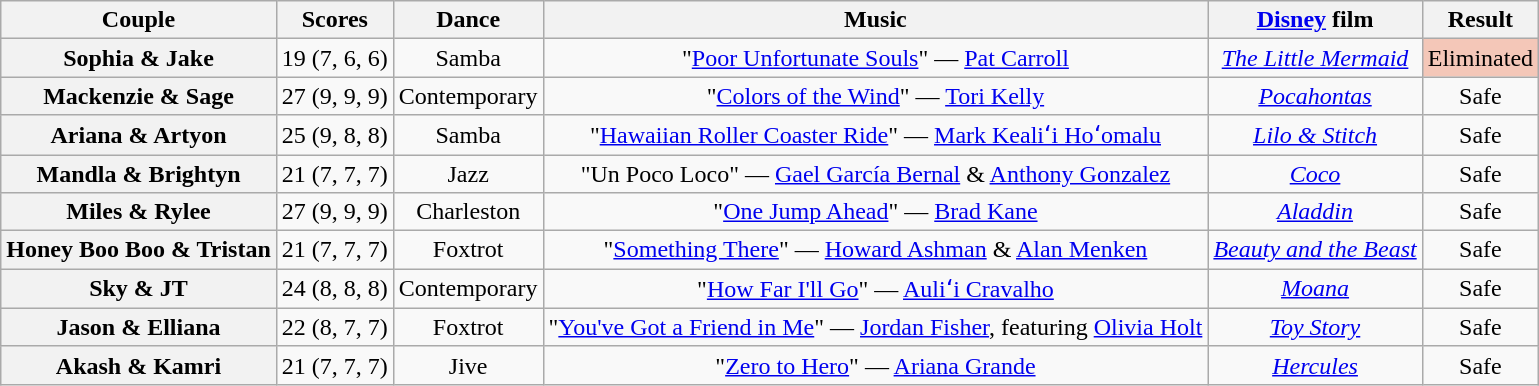<table class="wikitable sortable" style="text-align:center;">
<tr>
<th scope="col">Couple</th>
<th scope="col">Scores</th>
<th scope="col">Dance</th>
<th scope="col" class="unsortable">Music</th>
<th scope="col" class="unsortable"><a href='#'>Disney</a> film</th>
<th scope="col" class="unsortable">Result</th>
</tr>
<tr>
<th scope="row">Sophia & Jake</th>
<td>19 (7, 6, 6)</td>
<td>Samba</td>
<td>"<a href='#'>Poor Unfortunate Souls</a>" — <a href='#'>Pat Carroll</a></td>
<td><em><a href='#'>The Little Mermaid</a></em></td>
<td bgcolor=f4c7b8>Eliminated</td>
</tr>
<tr>
<th scope="row">Mackenzie & Sage</th>
<td>27 (9, 9, 9)</td>
<td>Contemporary</td>
<td>"<a href='#'>Colors of the Wind</a>" — <a href='#'>Tori Kelly</a></td>
<td><em><a href='#'>Pocahontas</a></em></td>
<td>Safe</td>
</tr>
<tr>
<th scope="row">Ariana & Artyon</th>
<td>25 (9, 8, 8)</td>
<td>Samba</td>
<td>"<a href='#'>Hawaiian Roller Coaster Ride</a>" — <a href='#'>Mark Kealiʻi Hoʻomalu</a></td>
<td><em><a href='#'>Lilo & Stitch</a></em></td>
<td>Safe</td>
</tr>
<tr>
<th scope="row">Mandla & Brightyn</th>
<td>21 (7, 7, 7)</td>
<td>Jazz</td>
<td>"Un Poco Loco" — <a href='#'>Gael García Bernal</a> & <a href='#'>Anthony Gonzalez</a></td>
<td><em><a href='#'>Coco</a></em></td>
<td>Safe</td>
</tr>
<tr>
<th scope="row">Miles & Rylee</th>
<td>27 (9, 9, 9)</td>
<td>Charleston</td>
<td>"<a href='#'>One Jump Ahead</a>" — <a href='#'>Brad Kane</a></td>
<td><em><a href='#'>Aladdin</a></em></td>
<td>Safe</td>
</tr>
<tr>
<th scope="row">Honey Boo Boo & Tristan</th>
<td>21 (7, 7, 7)</td>
<td>Foxtrot</td>
<td>"<a href='#'>Something There</a>" — <a href='#'>Howard Ashman</a> & <a href='#'>Alan Menken</a></td>
<td><em><a href='#'>Beauty and the Beast</a></em></td>
<td>Safe</td>
</tr>
<tr>
<th scope="row">Sky & JT</th>
<td>24 (8, 8, 8)</td>
<td>Contemporary</td>
<td>"<a href='#'>How Far I'll Go</a>" — <a href='#'>Auliʻi Cravalho</a></td>
<td><em><a href='#'>Moana</a></em></td>
<td>Safe</td>
</tr>
<tr>
<th scope="row">Jason & Elliana</th>
<td>22 (8, 7, 7)</td>
<td>Foxtrot</td>
<td>"<a href='#'>You've Got a Friend in Me</a>" — <a href='#'>Jordan Fisher</a>, featuring <a href='#'>Olivia Holt</a></td>
<td><em><a href='#'>Toy Story</a></em></td>
<td>Safe</td>
</tr>
<tr>
<th scope="row">Akash & Kamri</th>
<td>21 (7, 7, 7)</td>
<td>Jive</td>
<td>"<a href='#'>Zero to Hero</a>" — <a href='#'>Ariana Grande</a></td>
<td><em><a href='#'>Hercules</a></em></td>
<td>Safe</td>
</tr>
</table>
